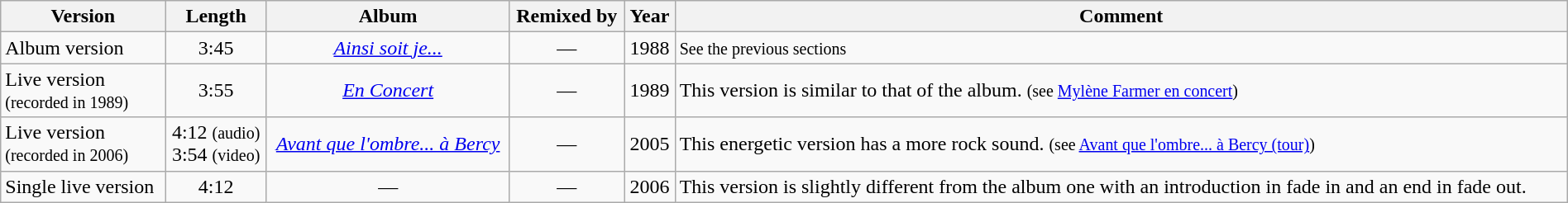<table class="wikitable sortable" width="100%" border="1">
<tr>
<th>Version</th>
<th>Length</th>
<th>Album</th>
<th>Remixed by</th>
<th>Year</th>
<th>Comment</th>
</tr>
<tr>
<td>Album version</td>
<td align=center>3:45</td>
<td align=center><em><a href='#'>Ainsi soit je...</a></em></td>
<td align=center>—</td>
<td align=center>1988</td>
<td><small>See the previous sections</small></td>
</tr>
<tr>
<td>Live version <br><small>(recorded in 1989)</small></td>
<td align=center>3:55</td>
<td align=center><em><a href='#'>En Concert</a></em></td>
<td align=center>—</td>
<td align=center>1989</td>
<td>This version is similar to that of the album. <small>(see <a href='#'>Mylène Farmer en concert</a>)</small></td>
</tr>
<tr>
<td>Live version <br><small>(recorded in 2006)</small></td>
<td align=center>4:12 <small>(audio)</small> <br> 3:54 <small>(video)</small></td>
<td align=center><em><a href='#'>Avant que l'ombre... à Bercy</a></em></td>
<td align=center>—</td>
<td align=center>2005</td>
<td>This energetic version has a more rock sound. <small>(see <a href='#'>Avant que l'ombre... à Bercy (tour)</a>)</small></td>
</tr>
<tr>
<td>Single live version</td>
<td align=center>4:12</td>
<td align=center>—</td>
<td align=center>—</td>
<td align=center>2006</td>
<td>This version is slightly different from the album one with an introduction in fade in and an end in fade out.</td>
</tr>
</table>
